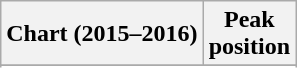<table class="wikitable sortable plainrowheaders" style="text-align:center">
<tr>
<th>Chart (2015–2016)</th>
<th>Peak<br>position</th>
</tr>
<tr>
</tr>
<tr>
</tr>
<tr>
</tr>
<tr>
</tr>
</table>
